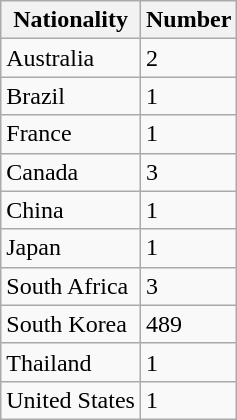<table class="wikitable">
<tr>
<th>Nationality</th>
<th>Number</th>
</tr>
<tr>
<td>Australia</td>
<td>2</td>
</tr>
<tr>
<td>Brazil</td>
<td>1</td>
</tr>
<tr>
<td>France</td>
<td>1</td>
</tr>
<tr>
<td>Canada</td>
<td>3</td>
</tr>
<tr>
<td>China</td>
<td>1</td>
</tr>
<tr>
<td>Japan</td>
<td>1</td>
</tr>
<tr>
<td>South Africa</td>
<td>3</td>
</tr>
<tr>
<td>South Korea</td>
<td>489</td>
</tr>
<tr>
<td>Thailand</td>
<td>1</td>
</tr>
<tr>
<td>United States</td>
<td>1</td>
</tr>
</table>
